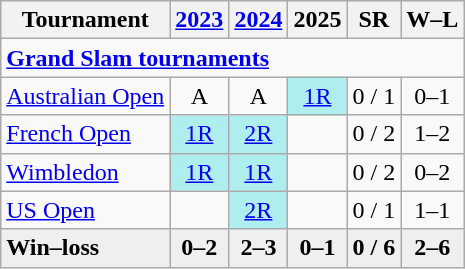<table class=wikitable style=text-align:center>
<tr>
<th>Tournament</th>
<th><a href='#'>2023</a></th>
<th><a href='#'>2024</a></th>
<th>2025</th>
<th>SR</th>
<th>W–L</th>
</tr>
<tr>
<td colspan="6" align="left"><strong><a href='#'>Grand Slam tournaments</a></strong></td>
</tr>
<tr>
<td align=left><a href='#'>Australian Open</a></td>
<td>A</td>
<td>A</td>
<td bgcolor=afeeee><a href='#'>1R</a></td>
<td>0 / 1</td>
<td>0–1</td>
</tr>
<tr>
<td align=left><a href='#'>French Open</a></td>
<td bgcolor=afeeee><a href='#'>1R</a></td>
<td bgcolor=afeeee><a href='#'>2R</a></td>
<td></td>
<td>0 / 2</td>
<td>1–2</td>
</tr>
<tr>
<td align=left><a href='#'>Wimbledon</a></td>
<td bgcolor=afeeee><a href='#'>1R</a></td>
<td bgcolor=afeeee><a href='#'>1R</a></td>
<td></td>
<td>0 / 2</td>
<td>0–2</td>
</tr>
<tr>
<td align=left><a href='#'>US Open</a></td>
<td></td>
<td bgcolor=afeeee><a href='#'>2R</a></td>
<td></td>
<td>0 / 1</td>
<td>1–1</td>
</tr>
<tr style="font-weight:bold; background:#efefef;">
<td style=text-align:left>Win–loss</td>
<td>0–2</td>
<td>2–3</td>
<td>0–1</td>
<td>0 / 6</td>
<td>2–6</td>
</tr>
</table>
